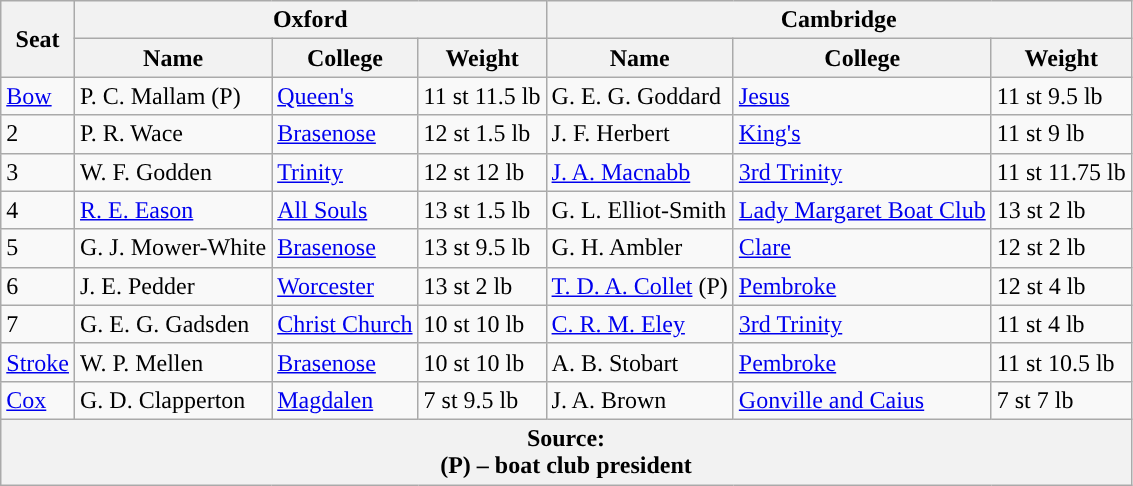<table class="wikitable">
<tr>
<th rowspan="2" scope="col">Seat</th>
<th colspan="3" scope="col">Oxford <br> </th>
<th colspan="3" scope="col">Cambridge <br> </th>
</tr>
<tr>
<th>Name</th>
<th>College</th>
<th>Weight</th>
<th>Name</th>
<th>College</th>
<th>Weight</th>
</tr>
<tr>
<td><a href='#'>Bow</a></td>
<td>P. C. Mallam (P)</td>
<td><a href='#'>Queen's</a></td>
<td>11 st 11.5 lb</td>
<td>G. E. G. Goddard</td>
<td><a href='#'>Jesus</a></td>
<td>11 st 9.5 lb</td>
</tr>
<tr>
<td>2</td>
<td>P. R. Wace</td>
<td><a href='#'>Brasenose</a></td>
<td>12 st 1.5 lb</td>
<td>J. F. Herbert</td>
<td><a href='#'>King's</a></td>
<td>11 st 9 lb</td>
</tr>
<tr>
<td>3</td>
<td>W. F. Godden</td>
<td><a href='#'>Trinity</a></td>
<td>12 st 12 lb</td>
<td><a href='#'>J. A. Macnabb</a></td>
<td><a href='#'>3rd Trinity</a></td>
<td>11 st 11.75 lb</td>
</tr>
<tr>
<td>4</td>
<td><a href='#'>R. E. Eason</a></td>
<td><a href='#'>All Souls</a></td>
<td>13 st 1.5 lb</td>
<td>G. L. Elliot-Smith</td>
<td><a href='#'>Lady Margaret Boat Club</a></td>
<td>13 st 2 lb</td>
</tr>
<tr>
<td>5</td>
<td>G. J. Mower-White</td>
<td><a href='#'>Brasenose</a></td>
<td>13 st 9.5 lb</td>
<td>G. H. Ambler</td>
<td><a href='#'>Clare</a></td>
<td>12 st 2 lb</td>
</tr>
<tr>
<td>6</td>
<td>J. E. Pedder</td>
<td><a href='#'>Worcester</a></td>
<td>13 st 2 lb</td>
<td><a href='#'>T. D. A. Collet</a> (P)</td>
<td><a href='#'>Pembroke</a></td>
<td>12 st 4 lb</td>
</tr>
<tr>
<td>7</td>
<td>G. E. G. Gadsden</td>
<td><a href='#'>Christ Church</a></td>
<td>10 st 10 lb</td>
<td><a href='#'>C. R. M. Eley</a></td>
<td><a href='#'>3rd Trinity</a></td>
<td>11 st 4 lb</td>
</tr>
<tr>
<td><a href='#'>Stroke</a></td>
<td>W. P. Mellen</td>
<td><a href='#'>Brasenose</a></td>
<td>10 st 10 lb</td>
<td>A. B. Stobart</td>
<td><a href='#'>Pembroke</a></td>
<td>11 st 10.5 lb</td>
</tr>
<tr>
<td><a href='#'>Cox</a></td>
<td>G. D. Clapperton</td>
<td><a href='#'>Magdalen</a></td>
<td>7 st 9.5 lb</td>
<td>J. A. Brown</td>
<td><a href='#'>Gonville and Caius</a></td>
<td>7 st 7 lb</td>
</tr>
<tr>
<th colspan="7">Source:<br>(P) – boat club president</th>
</tr>
</table>
